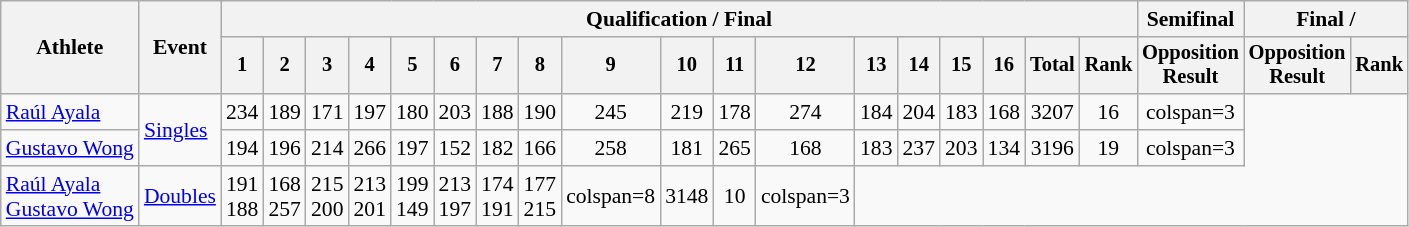<table class=wikitable style=font-size:90%;text-align:center>
<tr>
<th rowspan=2>Athlete</th>
<th rowspan=2>Event</th>
<th colspan=18>Qualification / Final</th>
<th>Semifinal</th>
<th colspan=2>Final / </th>
</tr>
<tr style=font-size:95%>
<th>1</th>
<th>2</th>
<th>3</th>
<th>4</th>
<th>5</th>
<th>6</th>
<th>7</th>
<th>8</th>
<th>9</th>
<th>10</th>
<th>11</th>
<th>12</th>
<th>13</th>
<th>14</th>
<th>15</th>
<th>16</th>
<th>Total</th>
<th>Rank</th>
<th>Opposition<br>Result</th>
<th>Opposition<br>Result</th>
<th>Rank</th>
</tr>
<tr align=center>
<td align=left><a href='#'>Raúl Ayala</a></td>
<td align=left rowspan=2><a href='#'>Singles</a></td>
<td>234</td>
<td>189</td>
<td>171</td>
<td>197</td>
<td>180</td>
<td>203</td>
<td>188</td>
<td>190</td>
<td>245</td>
<td>219</td>
<td>178</td>
<td>274</td>
<td>184</td>
<td>204</td>
<td>183</td>
<td>168</td>
<td>3207</td>
<td>16</td>
<td>colspan=3 </td>
</tr>
<tr align=center>
<td align=left><a href='#'>Gustavo Wong</a></td>
<td>194</td>
<td>196</td>
<td>214</td>
<td>266</td>
<td>197</td>
<td>152</td>
<td>182</td>
<td>166</td>
<td>258</td>
<td>181</td>
<td>265</td>
<td>168</td>
<td>183</td>
<td>237</td>
<td>203</td>
<td>134</td>
<td>3196</td>
<td>19</td>
<td>colspan=3 </td>
</tr>
<tr align=center>
<td align=left><a href='#'>Raúl Ayala</a> <br> <a href='#'>Gustavo Wong</a></td>
<td align=left rowspan=2><a href='#'>Doubles</a></td>
<td>191 <br> 188</td>
<td>168 <br> 257</td>
<td>215 <br> 200</td>
<td>213 <br> 201</td>
<td>199 <br> 149</td>
<td>213 <br> 197</td>
<td>174 <br> 191</td>
<td>177 <br> 215</td>
<td>colspan=8 </td>
<td>3148</td>
<td>10</td>
<td>colspan=3 </td>
</tr>
</table>
